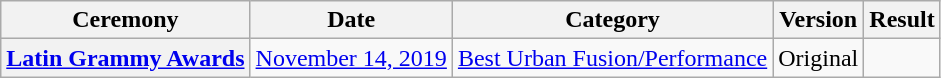<table class="wikitable plainrowheaders">
<tr>
<th>Ceremony</th>
<th>Date</th>
<th>Category</th>
<th>Version</th>
<th>Result</th>
</tr>
<tr>
<th scope="row"><a href='#'>Latin Grammy Awards</a></th>
<td><a href='#'>November 14, 2019</a></td>
<td><a href='#'>Best Urban Fusion/Performance</a></td>
<td>Original</td>
<td></td>
</tr>
</table>
